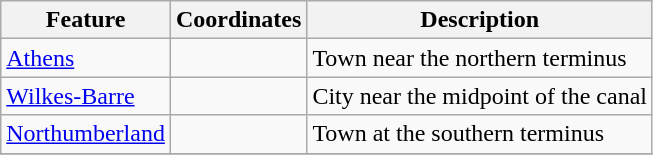<table class="wikitable">
<tr>
<th>Feature</th>
<th>Coordinates</th>
<th>Description</th>
</tr>
<tr>
<td><a href='#'>Athens</a></td>
<td></td>
<td>Town near the northern terminus</td>
</tr>
<tr>
<td><a href='#'>Wilkes-Barre</a></td>
<td></td>
<td>City near the midpoint of the canal</td>
</tr>
<tr>
<td><a href='#'>Northumberland</a></td>
<td></td>
<td>Town at the southern terminus</td>
</tr>
<tr>
</tr>
</table>
